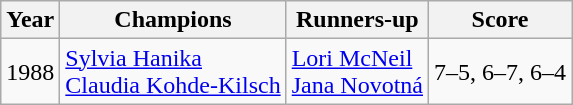<table class="wikitable">
<tr>
<th>Year</th>
<th>Champions</th>
<th>Runners-up</th>
<th>Score</th>
</tr>
<tr>
<td>1988</td>
<td> <a href='#'>Sylvia Hanika</a> <br>  <a href='#'>Claudia Kohde-Kilsch</a></td>
<td> <a href='#'>Lori McNeil</a> <br>  <a href='#'>Jana Novotná</a></td>
<td>7–5, 6–7, 6–4</td>
</tr>
</table>
